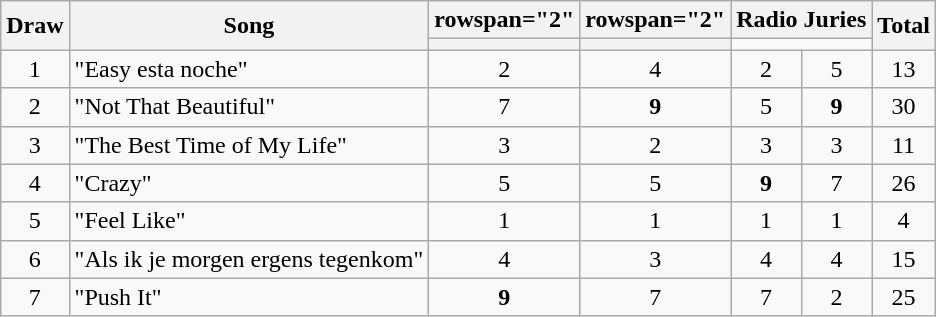<table class="wikitable collapsible" style="margin: 1em auto 1em auto; text-align:center;">
<tr>
<th rowspan="2">Draw</th>
<th rowspan="2">Song</th>
<th>rowspan="2" </th>
<th>rowspan="2" </th>
<th colspan="2">Radio Juries</th>
<th rowspan="2">Total</th>
</tr>
<tr>
<th></th>
<th></th>
</tr>
<tr>
<td>1</td>
<td align="left">"Easy esta noche"</td>
<td>2</td>
<td>4</td>
<td>2</td>
<td>5</td>
<td>13</td>
</tr>
<tr>
<td>2</td>
<td align="left">"Not That Beautiful"</td>
<td>7</td>
<td><strong>9</strong></td>
<td>5</td>
<td><strong>9</strong></td>
<td>30</td>
</tr>
<tr>
<td>3</td>
<td align="left">"The Best Time of My Life"</td>
<td>3</td>
<td>2</td>
<td>3</td>
<td>3</td>
<td>11</td>
</tr>
<tr>
<td>4</td>
<td align="left">"Crazy"</td>
<td>5</td>
<td>5</td>
<td><strong>9</strong></td>
<td>7</td>
<td>26</td>
</tr>
<tr>
<td>5</td>
<td align="left">"Feel Like"</td>
<td>1</td>
<td>1</td>
<td>1</td>
<td>1</td>
<td>4</td>
</tr>
<tr>
<td>6</td>
<td align="left">"Als ik je morgen ergens tegenkom"</td>
<td>4</td>
<td>3</td>
<td>4</td>
<td>4</td>
<td>15</td>
</tr>
<tr>
<td>7</td>
<td align="left">"Push It"</td>
<td><strong>9</strong></td>
<td>7</td>
<td>7</td>
<td>2</td>
<td>25</td>
</tr>
</table>
